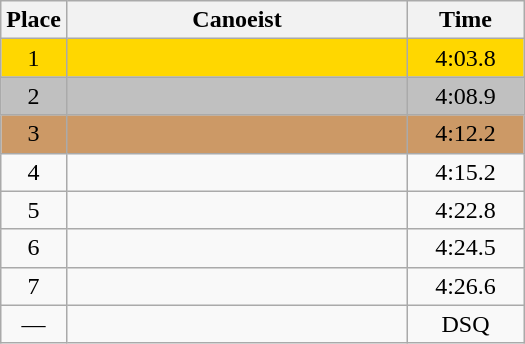<table class=wikitable style="text-align:center">
<tr>
<th>Place</th>
<th width=220>Canoeist</th>
<th width=70>Time</th>
</tr>
<tr style="background:gold;">
<td>1</td>
<td align=left></td>
<td>4:03.8</td>
</tr>
<tr style="background:silver;">
<td>2</td>
<td align=left></td>
<td>4:08.9</td>
</tr>
<tr style="background:#cc9966;">
<td>3</td>
<td align=left></td>
<td>4:12.2</td>
</tr>
<tr>
<td>4</td>
<td align=left></td>
<td>4:15.2</td>
</tr>
<tr>
<td>5</td>
<td align=left></td>
<td>4:22.8</td>
</tr>
<tr>
<td>6</td>
<td align=left></td>
<td>4:24.5</td>
</tr>
<tr>
<td>7</td>
<td align=left></td>
<td>4:26.6</td>
</tr>
<tr>
<td>—</td>
<td align=left></td>
<td>DSQ</td>
</tr>
</table>
